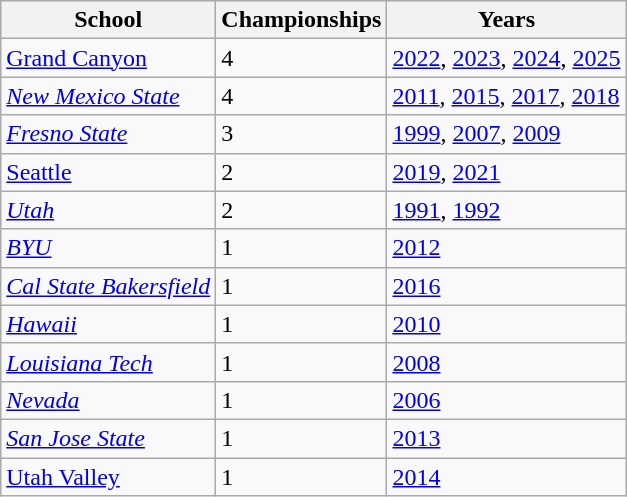<table class="wikitable">
<tr>
<th>School</th>
<th>Championships</th>
<th>Years</th>
</tr>
<tr>
<td><a href='#'>Grand Canyon</a></td>
<td>4</td>
<td><a href='#'>2022</a>, <a href='#'>2023</a>, <a href='#'>2024</a>, <a href='#'>2025</a></td>
</tr>
<tr>
<td><em><a href='#'>New Mexico State</a></em></td>
<td>4</td>
<td><a href='#'>2011</a>, <a href='#'>2015</a>, <a href='#'>2017</a>, <a href='#'>2018</a></td>
</tr>
<tr>
<td><em><a href='#'>Fresno State</a></em></td>
<td>3</td>
<td><a href='#'>1999</a>, <a href='#'>2007</a>, <a href='#'>2009</a></td>
</tr>
<tr>
<td><a href='#'>Seattle</a></td>
<td>2</td>
<td><a href='#'>2019</a>, <a href='#'>2021</a></td>
</tr>
<tr>
<td><em><a href='#'>Utah</a></em></td>
<td>2</td>
<td><a href='#'>1991</a>, <a href='#'>1992</a></td>
</tr>
<tr>
<td><em><a href='#'>BYU</a></em></td>
<td>1</td>
<td><a href='#'>2012</a></td>
</tr>
<tr>
<td><em><a href='#'>Cal State Bakersfield</a></em></td>
<td>1</td>
<td><a href='#'>2016</a></td>
</tr>
<tr>
<td><em><a href='#'>Hawaii</a></em></td>
<td>1</td>
<td><a href='#'>2010</a></td>
</tr>
<tr>
<td><em><a href='#'>Louisiana Tech</a></em></td>
<td>1</td>
<td><a href='#'>2008</a></td>
</tr>
<tr>
<td><em><a href='#'>Nevada</a></em></td>
<td>1</td>
<td><a href='#'>2006</a></td>
</tr>
<tr>
<td><em><a href='#'>San Jose State</a></em></td>
<td>1</td>
<td><a href='#'>2013</a></td>
</tr>
<tr>
<td><a href='#'>Utah Valley</a></td>
<td>1</td>
<td><a href='#'>2014</a></td>
</tr>
</table>
